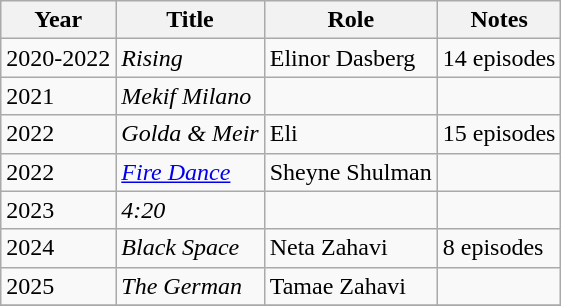<table class="wikitable">
<tr>
<th>Year</th>
<th>Title</th>
<th>Role</th>
<th>Notes</th>
</tr>
<tr>
<td>2020-2022</td>
<td><em>Rising</em></td>
<td>Elinor Dasberg</td>
<td>14 episodes</td>
</tr>
<tr>
<td>2021</td>
<td><em>Mekif Milano</em></td>
<td></td>
<td></td>
</tr>
<tr>
<td>2022</td>
<td><em>Golda & Meir</em></td>
<td>Eli</td>
<td>15 episodes</td>
</tr>
<tr>
<td>2022</td>
<td><em><a href='#'>Fire Dance</a></em></td>
<td>Sheyne Shulman</td>
<td></td>
</tr>
<tr>
<td>2023</td>
<td><em>4:20</em></td>
<td></td>
<td></td>
</tr>
<tr>
<td>2024</td>
<td><em>Black Space</em></td>
<td>Neta Zahavi</td>
<td>8 episodes</td>
</tr>
<tr>
<td>2025</td>
<td><em>The German</em></td>
<td>Tamae Zahavi</td>
<td></td>
</tr>
<tr>
</tr>
</table>
